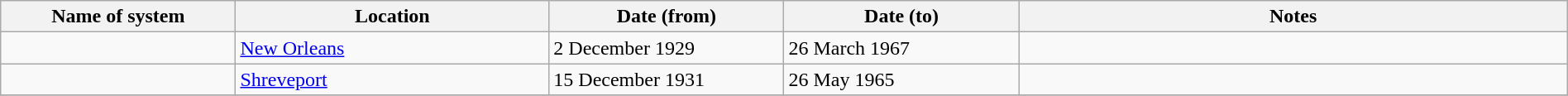<table class="wikitable" width=100%>
<tr>
<th width=15%>Name of system</th>
<th width=20%>Location</th>
<th width=15%>Date (from)</th>
<th width=15%>Date (to)</th>
<th width=35%>Notes</th>
</tr>
<tr>
<td> </td>
<td><a href='#'>New Orleans</a></td>
<td>2 December 1929</td>
<td>26 March 1967</td>
<td> </td>
</tr>
<tr>
<td> </td>
<td><a href='#'>Shreveport</a></td>
<td>15 December 1931</td>
<td>26 May 1965</td>
<td> </td>
</tr>
<tr>
</tr>
</table>
